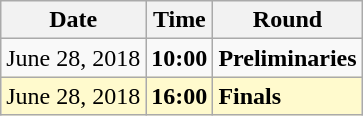<table class="wikitable">
<tr>
<th>Date</th>
<th>Time</th>
<th>Round</th>
</tr>
<tr>
<td>June 28, 2018</td>
<td><strong>10:00</strong></td>
<td><strong>Preliminaries</strong></td>
</tr>
<tr style="background:lemonchiffon">
<td>June 28, 2018</td>
<td><strong>16:00</strong></td>
<td><strong>Finals</strong></td>
</tr>
</table>
